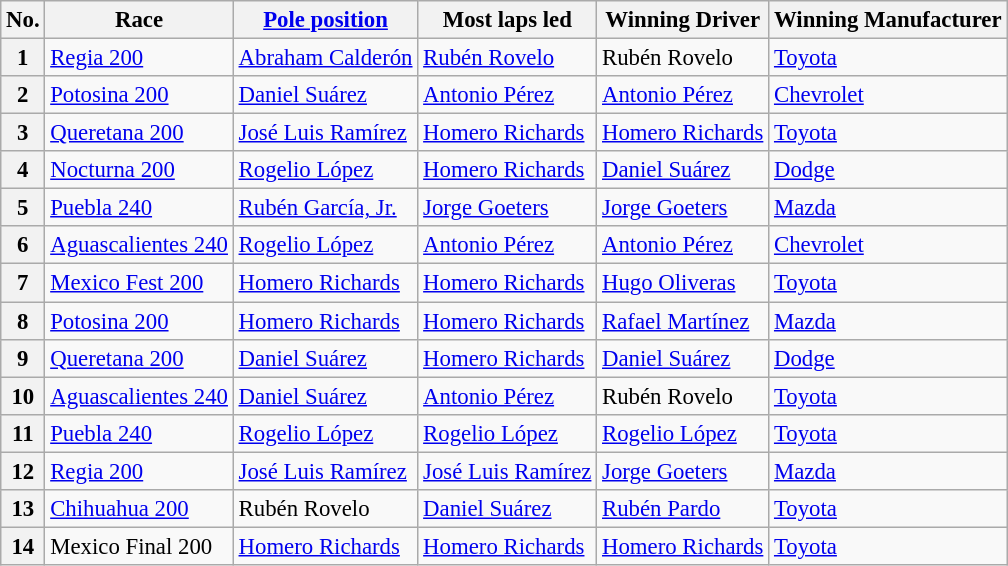<table class="wikitable" style="font-size:95%">
<tr>
<th>No.</th>
<th>Race</th>
<th><a href='#'>Pole position</a></th>
<th>Most laps led</th>
<th>Winning Driver</th>
<th>Winning Manufacturer</th>
</tr>
<tr>
<th>1</th>
<td><a href='#'>Regia 200</a></td>
<td><a href='#'>Abraham Calderón</a></td>
<td><a href='#'>Rubén Rovelo</a></td>
<td>Rubén Rovelo</td>
<td><a href='#'>Toyota</a></td>
</tr>
<tr>
<th>2</th>
<td><a href='#'>Potosina 200</a></td>
<td><a href='#'>Daniel Suárez</a></td>
<td><a href='#'>Antonio Pérez</a></td>
<td><a href='#'>Antonio Pérez</a></td>
<td><a href='#'>Chevrolet</a></td>
</tr>
<tr>
<th>3</th>
<td><a href='#'>Queretana 200</a></td>
<td><a href='#'>José Luis Ramírez</a></td>
<td><a href='#'>Homero Richards</a></td>
<td><a href='#'>Homero Richards</a></td>
<td><a href='#'>Toyota</a></td>
</tr>
<tr>
<th>4</th>
<td><a href='#'>Nocturna 200</a></td>
<td><a href='#'>Rogelio López</a></td>
<td><a href='#'>Homero Richards</a></td>
<td><a href='#'>Daniel Suárez</a></td>
<td><a href='#'>Dodge</a></td>
</tr>
<tr>
<th>5</th>
<td><a href='#'>Puebla 240</a></td>
<td><a href='#'>Rubén García, Jr.</a></td>
<td><a href='#'>Jorge Goeters</a></td>
<td><a href='#'>Jorge Goeters</a></td>
<td><a href='#'>Mazda</a></td>
</tr>
<tr>
<th>6</th>
<td><a href='#'>Aguascalientes 240</a></td>
<td><a href='#'>Rogelio López</a></td>
<td><a href='#'>Antonio Pérez</a></td>
<td><a href='#'>Antonio Pérez</a></td>
<td><a href='#'>Chevrolet</a></td>
</tr>
<tr>
<th>7</th>
<td><a href='#'>Mexico Fest 200</a></td>
<td><a href='#'>Homero Richards</a></td>
<td><a href='#'>Homero Richards</a></td>
<td><a href='#'>Hugo Oliveras</a></td>
<td><a href='#'>Toyota</a></td>
</tr>
<tr>
<th>8</th>
<td><a href='#'>Potosina 200</a></td>
<td><a href='#'>Homero Richards</a></td>
<td><a href='#'>Homero Richards</a></td>
<td><a href='#'>Rafael Martínez</a></td>
<td><a href='#'>Mazda</a></td>
</tr>
<tr>
<th>9</th>
<td><a href='#'>Queretana 200</a></td>
<td><a href='#'>Daniel Suárez</a></td>
<td><a href='#'>Homero Richards</a></td>
<td><a href='#'>Daniel Suárez</a></td>
<td><a href='#'>Dodge</a></td>
</tr>
<tr>
<th>10</th>
<td><a href='#'>Aguascalientes 240</a></td>
<td><a href='#'>Daniel Suárez</a></td>
<td><a href='#'>Antonio Pérez</a></td>
<td>Rubén Rovelo</td>
<td><a href='#'>Toyota</a></td>
</tr>
<tr>
<th>11</th>
<td><a href='#'>Puebla 240</a></td>
<td><a href='#'>Rogelio López</a></td>
<td><a href='#'>Rogelio López</a></td>
<td><a href='#'>Rogelio López</a></td>
<td><a href='#'>Toyota</a></td>
</tr>
<tr>
<th>12</th>
<td><a href='#'>Regia 200</a></td>
<td><a href='#'>José Luis Ramírez</a></td>
<td><a href='#'>José Luis Ramírez</a></td>
<td><a href='#'>Jorge Goeters</a></td>
<td><a href='#'>Mazda</a></td>
</tr>
<tr>
<th>13</th>
<td><a href='#'>Chihuahua 200</a></td>
<td>Rubén Rovelo</td>
<td><a href='#'>Daniel Suárez</a></td>
<td><a href='#'>Rubén Pardo</a></td>
<td><a href='#'>Toyota</a></td>
</tr>
<tr>
<th>14</th>
<td>Mexico Final 200</td>
<td><a href='#'>Homero Richards</a></td>
<td><a href='#'>Homero Richards</a></td>
<td><a href='#'>Homero Richards</a></td>
<td><a href='#'>Toyota</a></td>
</tr>
</table>
